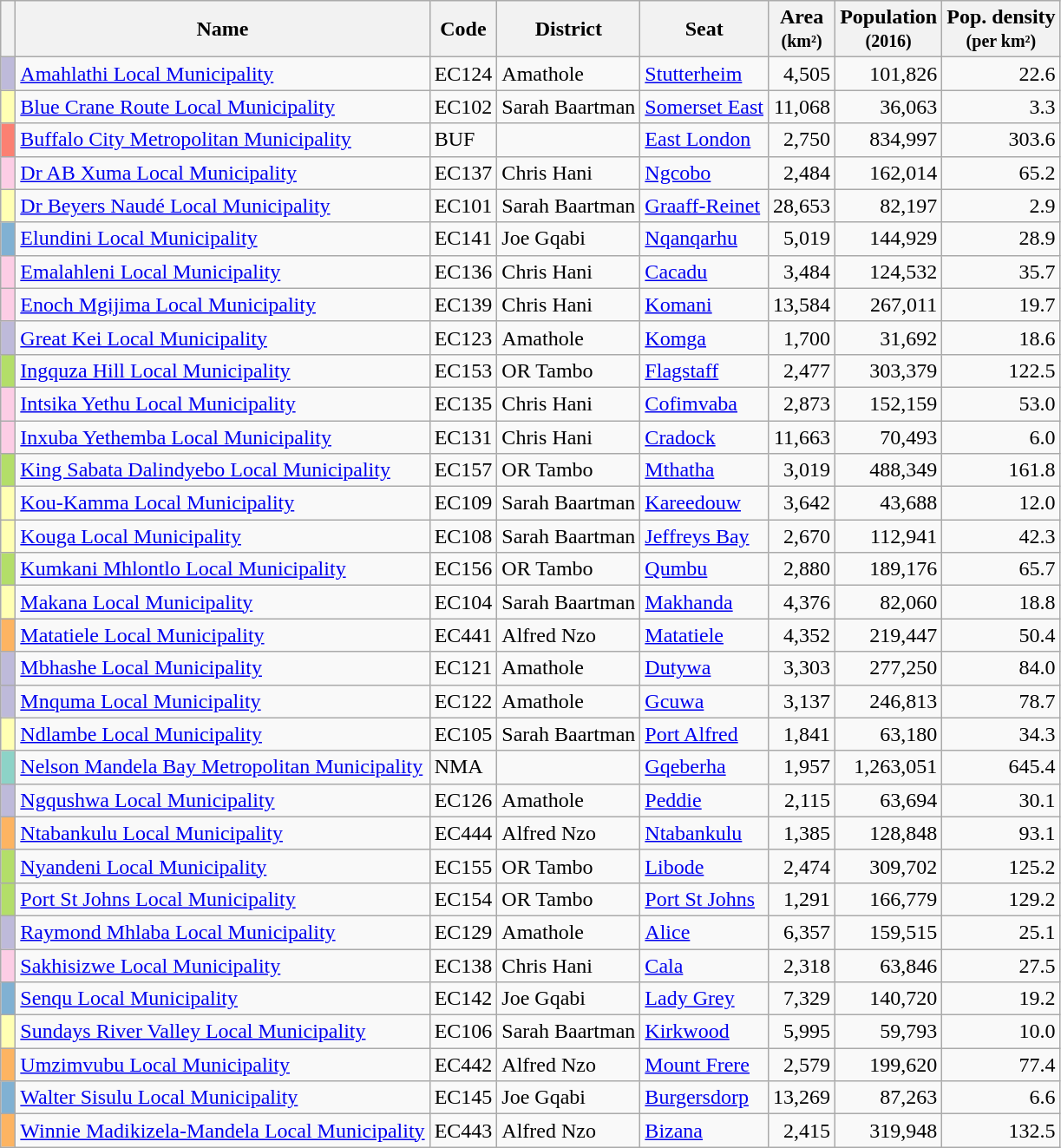<table class="wikitable sortable">
<tr>
<th class="unsortable"> </th>
<th>Name</th>
<th>Code</th>
<th>District</th>
<th>Seat</th>
<th>Area<br><small>(km²)</small></th>
<th>Population<br><small>(2016)</small></th>
<th>Pop. density<br><small>(per km²)</small></th>
</tr>
<tr>
<td style="text-align:center;background-color:#BEBADA"></td>
<td><a href='#'>Amahlathi Local Municipality</a></td>
<td>EC124</td>
<td>Amathole</td>
<td><a href='#'>Stutterheim</a></td>
<td style="text-align:right">4,505</td>
<td style="text-align:right">101,826</td>
<td style="text-align:right">22.6</td>
</tr>
<tr>
<td style="text-align:center;background-color:#FFFFB3"></td>
<td><a href='#'>Blue Crane Route Local Municipality</a></td>
<td>EC102</td>
<td>Sarah Baartman</td>
<td><a href='#'>Somerset East</a></td>
<td style="text-align:right">11,068</td>
<td style="text-align:right">36,063</td>
<td style="text-align:right">3.3</td>
</tr>
<tr>
<td style="text-align:center;background-color:#FB8072"></td>
<td><a href='#'>Buffalo City Metropolitan Municipality</a></td>
<td>BUF</td>
<td></td>
<td><a href='#'>East London</a></td>
<td style="text-align:right">2,750</td>
<td style="text-align:right">834,997</td>
<td style="text-align:right">303.6</td>
</tr>
<tr>
<td style="text-align:center;background-color:#FCCDE5"></td>
<td><a href='#'>Dr AB Xuma Local Municipality</a></td>
<td>EC137</td>
<td>Chris Hani</td>
<td><a href='#'>Ngcobo</a></td>
<td style="text-align:right">2,484</td>
<td style="text-align:right">162,014</td>
<td style="text-align:right">65.2</td>
</tr>
<tr>
<td style="text-align:center;background-color:#FFFFB3"></td>
<td><a href='#'>Dr Beyers Naudé Local Municipality</a></td>
<td>EC101</td>
<td>Sarah Baartman</td>
<td><a href='#'>Graaff-Reinet</a></td>
<td style="text-align:right">28,653</td>
<td style="text-align:right">82,197</td>
<td style="text-align:right">2.9</td>
</tr>
<tr>
<td style="text-align:center;background-color:#80B1D3"></td>
<td><a href='#'>Elundini Local Municipality</a></td>
<td>EC141</td>
<td>Joe Gqabi</td>
<td><a href='#'>Nqanqarhu</a></td>
<td style="text-align:right">5,019</td>
<td style="text-align:right">144,929</td>
<td style="text-align:right">28.9</td>
</tr>
<tr>
<td style="text-align:center;background-color:#FCCDE5"></td>
<td><a href='#'>Emalahleni Local Municipality</a></td>
<td>EC136</td>
<td>Chris Hani</td>
<td><a href='#'>Cacadu</a></td>
<td style="text-align:right">3,484</td>
<td style="text-align:right">124,532</td>
<td style="text-align:right">35.7</td>
</tr>
<tr>
<td style="text-align:center;background-color:#FCCDE5"></td>
<td><a href='#'>Enoch Mgijima Local Municipality</a></td>
<td>EC139</td>
<td>Chris Hani</td>
<td><a href='#'>Komani</a></td>
<td style="text-align:right">13,584</td>
<td style="text-align:right">267,011</td>
<td style="text-align:right">19.7</td>
</tr>
<tr>
<td style="text-align:center;background-color:#BEBADA"></td>
<td><a href='#'>Great Kei Local Municipality</a></td>
<td>EC123</td>
<td>Amathole</td>
<td><a href='#'>Komga</a></td>
<td style="text-align:right">1,700</td>
<td style="text-align:right">31,692</td>
<td style="text-align:right">18.6</td>
</tr>
<tr>
<td style="text-align:center;background-color:#B3DE69"></td>
<td><a href='#'>Ingquza Hill Local Municipality</a></td>
<td>EC153</td>
<td>OR Tambo</td>
<td><a href='#'>Flagstaff</a></td>
<td style="text-align:right">2,477</td>
<td style="text-align:right">303,379</td>
<td style="text-align:right">122.5</td>
</tr>
<tr>
<td style="text-align:center;background-color:#FCCDE5"></td>
<td><a href='#'>Intsika Yethu Local Municipality</a></td>
<td>EC135</td>
<td>Chris Hani</td>
<td><a href='#'>Cofimvaba</a></td>
<td style="text-align:right">2,873</td>
<td style="text-align:right">152,159</td>
<td style="text-align:right">53.0</td>
</tr>
<tr>
<td style="text-align:center;background-color:#FCCDE5"></td>
<td><a href='#'>Inxuba Yethemba Local Municipality</a></td>
<td>EC131</td>
<td>Chris Hani</td>
<td><a href='#'>Cradock</a></td>
<td style="text-align:right">11,663</td>
<td style="text-align:right">70,493</td>
<td style="text-align:right">6.0</td>
</tr>
<tr>
<td style="text-align:center;background-color:#B3DE69"></td>
<td><a href='#'>King Sabata Dalindyebo Local Municipality</a></td>
<td>EC157</td>
<td>OR Tambo</td>
<td><a href='#'>Mthatha</a></td>
<td style="text-align:right">3,019</td>
<td style="text-align:right">488,349</td>
<td style="text-align:right">161.8</td>
</tr>
<tr>
<td style="text-align:center;background-color:#FFFFB3"></td>
<td><a href='#'>Kou-Kamma Local Municipality</a></td>
<td>EC109</td>
<td>Sarah Baartman</td>
<td><a href='#'>Kareedouw</a></td>
<td style="text-align:right">3,642</td>
<td style="text-align:right">43,688</td>
<td style="text-align:right">12.0</td>
</tr>
<tr>
<td style="text-align:center;background-color:#FFFFB3"></td>
<td><a href='#'>Kouga Local Municipality</a></td>
<td>EC108</td>
<td>Sarah Baartman</td>
<td><a href='#'>Jeffreys Bay</a></td>
<td style="text-align:right">2,670</td>
<td style="text-align:right">112,941</td>
<td style="text-align:right">42.3</td>
</tr>
<tr>
<td style="text-align:center;background-color:#B3DE69"></td>
<td><a href='#'>Kumkani Mhlontlo Local Municipality</a></td>
<td>EC156</td>
<td>OR Tambo</td>
<td><a href='#'>Qumbu</a></td>
<td style="text-align:right">2,880</td>
<td style="text-align:right">189,176</td>
<td style="text-align:right">65.7</td>
</tr>
<tr>
<td style="text-align:center;background-color:#FFFFB3"></td>
<td><a href='#'>Makana Local Municipality</a></td>
<td>EC104</td>
<td>Sarah Baartman</td>
<td><a href='#'>Makhanda</a></td>
<td style="text-align:right">4,376</td>
<td style="text-align:right">82,060</td>
<td style="text-align:right">18.8</td>
</tr>
<tr>
<td style="text-align:center;background-color:#FDB462"></td>
<td><a href='#'>Matatiele Local Municipality</a></td>
<td>EC441</td>
<td>Alfred Nzo</td>
<td><a href='#'>Matatiele</a></td>
<td style="text-align:right">4,352</td>
<td style="text-align:right">219,447</td>
<td style="text-align:right">50.4</td>
</tr>
<tr>
<td style="text-align:center;background-color:#BEBADA"></td>
<td><a href='#'>Mbhashe Local Municipality</a></td>
<td>EC121</td>
<td>Amathole</td>
<td><a href='#'>Dutywa</a></td>
<td style="text-align:right">3,303</td>
<td style="text-align:right">277,250</td>
<td style="text-align:right">84.0</td>
</tr>
<tr>
<td style="text-align:center;background-color:#BEBADA"></td>
<td><a href='#'>Mnquma Local Municipality</a></td>
<td>EC122</td>
<td>Amathole</td>
<td><a href='#'>Gcuwa</a></td>
<td style="text-align:right">3,137</td>
<td style="text-align:right">246,813</td>
<td style="text-align:right">78.7</td>
</tr>
<tr>
<td style="text-align:center;background-color:#FFFFB3"></td>
<td><a href='#'>Ndlambe Local Municipality</a></td>
<td>EC105</td>
<td>Sarah Baartman</td>
<td><a href='#'>Port Alfred</a></td>
<td style="text-align:right">1,841</td>
<td style="text-align:right">63,180</td>
<td style="text-align:right">34.3</td>
</tr>
<tr>
<td style="text-align:center;background-color:#8DD3C7"></td>
<td><a href='#'>Nelson Mandela Bay Metropolitan Municipality</a></td>
<td>NMA</td>
<td></td>
<td><a href='#'>Gqeberha</a></td>
<td style="text-align:right">1,957</td>
<td style="text-align:right">1,263,051</td>
<td style="text-align:right">645.4</td>
</tr>
<tr>
<td style="text-align:center;background-color:#BEBADA"></td>
<td><a href='#'>Ngqushwa Local Municipality</a></td>
<td>EC126</td>
<td>Amathole</td>
<td><a href='#'>Peddie</a></td>
<td style="text-align:right">2,115</td>
<td style="text-align:right">63,694</td>
<td style="text-align:right">30.1</td>
</tr>
<tr>
<td style="text-align:center;background-color:#FDB462"></td>
<td><a href='#'>Ntabankulu Local Municipality</a></td>
<td>EC444</td>
<td>Alfred Nzo</td>
<td><a href='#'>Ntabankulu</a></td>
<td style="text-align:right">1,385</td>
<td style="text-align:right">128,848</td>
<td style="text-align:right">93.1</td>
</tr>
<tr>
<td style="text-align:center;background-color:#B3DE69"></td>
<td><a href='#'>Nyandeni Local Municipality</a></td>
<td>EC155</td>
<td>OR Tambo</td>
<td><a href='#'>Libode</a></td>
<td style="text-align:right">2,474</td>
<td style="text-align:right">309,702</td>
<td style="text-align:right">125.2</td>
</tr>
<tr>
<td style="text-align:center;background-color:#B3DE69"></td>
<td><a href='#'>Port St Johns Local Municipality</a></td>
<td>EC154</td>
<td>OR Tambo</td>
<td><a href='#'>Port St Johns</a></td>
<td style="text-align:right">1,291</td>
<td style="text-align:right">166,779</td>
<td style="text-align:right">129.2</td>
</tr>
<tr>
<td style="text-align:center;background-color:#BEBADA"></td>
<td><a href='#'>Raymond Mhlaba Local Municipality</a></td>
<td>EC129</td>
<td>Amathole</td>
<td><a href='#'>Alice</a></td>
<td style="text-align:right">6,357</td>
<td style="text-align:right">159,515</td>
<td style="text-align:right">25.1</td>
</tr>
<tr>
<td style="text-align:center;background-color:#FCCDE5"></td>
<td><a href='#'>Sakhisizwe Local Municipality</a></td>
<td>EC138</td>
<td>Chris Hani</td>
<td><a href='#'>Cala</a></td>
<td style="text-align:right">2,318</td>
<td style="text-align:right">63,846</td>
<td style="text-align:right">27.5</td>
</tr>
<tr>
<td style="text-align:center;background-color:#80B1D3"></td>
<td><a href='#'>Senqu Local Municipality</a></td>
<td>EC142</td>
<td>Joe Gqabi</td>
<td><a href='#'>Lady Grey</a></td>
<td style="text-align:right">7,329</td>
<td style="text-align:right">140,720</td>
<td style="text-align:right">19.2</td>
</tr>
<tr>
<td style="text-align:center;background-color:#FFFFB3"></td>
<td><a href='#'>Sundays River Valley Local Municipality</a></td>
<td>EC106</td>
<td>Sarah Baartman</td>
<td><a href='#'>Kirkwood</a></td>
<td style="text-align:right">5,995</td>
<td style="text-align:right">59,793</td>
<td style="text-align:right">10.0</td>
</tr>
<tr>
<td style="text-align:center;background-color:#FDB462"></td>
<td><a href='#'>Umzimvubu Local Municipality</a></td>
<td>EC442</td>
<td>Alfred Nzo</td>
<td><a href='#'>Mount Frere</a></td>
<td style="text-align:right">2,579</td>
<td style="text-align:right">199,620</td>
<td style="text-align:right">77.4</td>
</tr>
<tr>
<td style="text-align:center;background-color:#80B1D3"></td>
<td><a href='#'>Walter Sisulu Local Municipality</a></td>
<td>EC145</td>
<td>Joe Gqabi</td>
<td><a href='#'>Burgersdorp</a></td>
<td style="text-align:right">13,269</td>
<td style="text-align:right">87,263</td>
<td style="text-align:right">6.6</td>
</tr>
<tr>
<td style="text-align:center;background-color:#FDB462"></td>
<td><a href='#'>Winnie Madikizela-Mandela Local Municipality</a></td>
<td>EC443</td>
<td>Alfred Nzo</td>
<td><a href='#'>Bizana</a></td>
<td style="text-align:right">2,415</td>
<td style="text-align:right">319,948</td>
<td style="text-align:right">132.5</td>
</tr>
</table>
